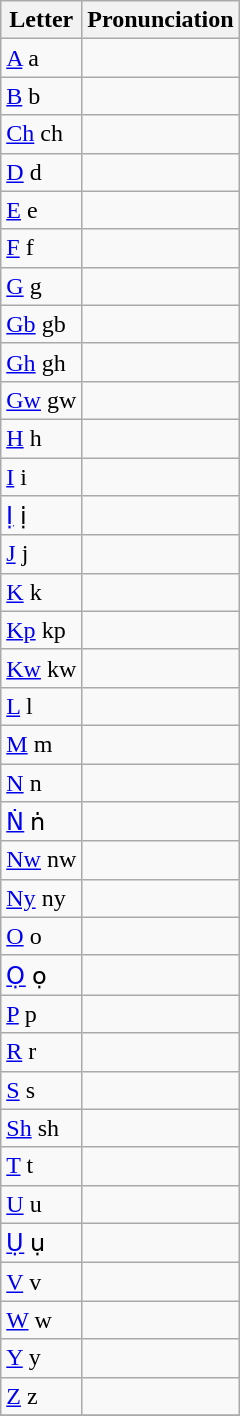<table class="wikitable">
<tr>
<th>Letter</th>
<th>Pronunciation</th>
</tr>
<tr>
<td><a href='#'>A</a> a</td>
<td></td>
</tr>
<tr>
<td><a href='#'>B</a> b</td>
<td></td>
</tr>
<tr>
<td><a href='#'>Ch</a> ch</td>
<td></td>
</tr>
<tr>
<td><a href='#'>D</a> d</td>
<td></td>
</tr>
<tr>
<td><a href='#'>E</a> e</td>
<td></td>
</tr>
<tr>
<td><a href='#'>F</a> f</td>
<td></td>
</tr>
<tr>
<td><a href='#'>G</a> g</td>
<td></td>
</tr>
<tr>
<td><a href='#'>Gb</a> gb</td>
<td></td>
</tr>
<tr>
<td><a href='#'>Gh</a> gh</td>
<td></td>
</tr>
<tr>
<td><a href='#'>Gw</a> gw</td>
<td></td>
</tr>
<tr>
<td><a href='#'>H</a> h</td>
<td></td>
</tr>
<tr>
<td><a href='#'>I</a> i</td>
<td></td>
</tr>
<tr>
<td><a href='#'>Ị</a> ị</td>
<td></td>
</tr>
<tr>
<td><a href='#'>J</a> j</td>
<td></td>
</tr>
<tr>
<td><a href='#'>K</a> k</td>
<td></td>
</tr>
<tr>
<td><a href='#'>Kp</a> kp</td>
<td></td>
</tr>
<tr>
<td><a href='#'>Kw</a> kw</td>
<td></td>
</tr>
<tr>
<td><a href='#'>L</a> l</td>
<td></td>
</tr>
<tr>
<td><a href='#'>M</a> m</td>
<td></td>
</tr>
<tr>
<td><a href='#'>N</a> n</td>
<td></td>
</tr>
<tr>
<td><a href='#'>Ṅ</a> ṅ</td>
<td></td>
</tr>
<tr>
<td><a href='#'>Nw</a> nw</td>
<td></td>
</tr>
<tr>
<td><a href='#'>Ny</a> ny</td>
<td></td>
</tr>
<tr>
<td><a href='#'>O</a> o</td>
<td></td>
</tr>
<tr>
<td><a href='#'>Ọ</a> ọ</td>
<td></td>
</tr>
<tr>
<td><a href='#'>P</a> p</td>
<td></td>
</tr>
<tr>
<td><a href='#'>R</a> r</td>
<td></td>
</tr>
<tr>
<td><a href='#'>S</a> s</td>
<td></td>
</tr>
<tr>
<td><a href='#'>Sh</a> sh</td>
<td></td>
</tr>
<tr>
<td><a href='#'>T</a> t</td>
<td></td>
</tr>
<tr>
<td><a href='#'>U</a> u</td>
<td></td>
</tr>
<tr>
<td><a href='#'>Ụ</a> ụ</td>
<td></td>
</tr>
<tr>
<td><a href='#'>V</a> v</td>
<td></td>
</tr>
<tr>
<td><a href='#'>W</a> w</td>
<td></td>
</tr>
<tr>
<td><a href='#'>Y</a> y</td>
<td></td>
</tr>
<tr>
<td><a href='#'>Z</a> z</td>
<td></td>
</tr>
<tr>
</tr>
</table>
